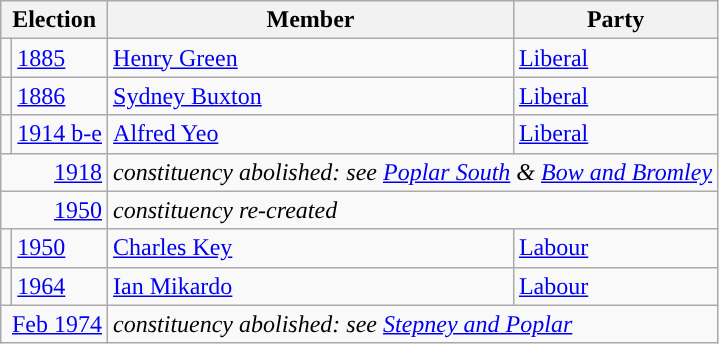<table class="wikitable">
<tr>
<th colspan="2">Election</th>
<th>Member</th>
<th>Party</th>
</tr>
<tr>
<td style="color:inherit;background-color: "></td>
<td><a href='#'>1885</a></td>
<td><a href='#'>Henry Green</a></td>
<td><a href='#'>Liberal</a></td>
</tr>
<tr>
<td style="color:inherit;background-color: "></td>
<td><a href='#'>1886</a></td>
<td><a href='#'>Sydney Buxton</a></td>
<td><a href='#'>Liberal</a></td>
</tr>
<tr>
<td style="color:inherit;background-color: "></td>
<td><a href='#'>1914 b-e</a></td>
<td><a href='#'>Alfred Yeo</a></td>
<td><a href='#'>Liberal</a></td>
</tr>
<tr>
<td colspan="2" align="right"><a href='#'>1918</a></td>
<td colspan="2"><em>constituency abolished: see <a href='#'>Poplar South</a> & <a href='#'>Bow and Bromley</a></em></td>
</tr>
<tr>
<td colspan="2" align="right"><a href='#'>1950</a></td>
<td colspan="2"><em>constituency re-created</em></td>
</tr>
<tr>
<td style="color:inherit;background-color: "></td>
<td><a href='#'>1950</a></td>
<td><a href='#'>Charles Key</a></td>
<td><a href='#'>Labour</a></td>
</tr>
<tr>
<td style="color:inherit;background-color: "></td>
<td><a href='#'>1964</a></td>
<td><a href='#'>Ian Mikardo</a></td>
<td><a href='#'>Labour</a></td>
</tr>
<tr>
<td colspan="2" align="right"><a href='#'>Feb 1974</a></td>
<td colspan="2"><em>constituency abolished: see <a href='#'>Stepney and Poplar</a></em></td>
</tr>
</table>
